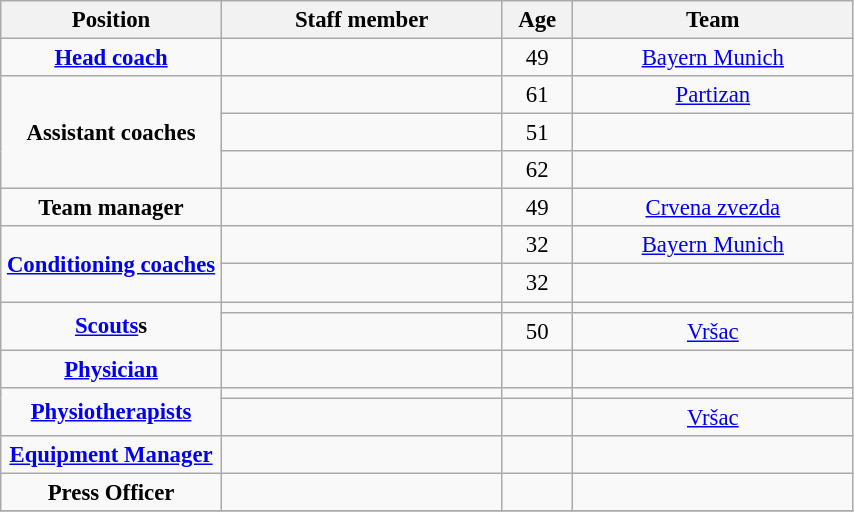<table class="wikitable sortable" style="text-align:center; font-size:95%">
<tr>
<th scope="col" width="140px">Position</th>
<th scope="col" width="180px">Staff member</th>
<th scope="col" width="40px">Age</th>
<th scope="col" width="180px">Team</th>
</tr>
<tr>
<td><strong><a href='#'>Head coach</a></strong></td>
<td> </td>
<td>49</td>
<td> <a href='#'>Bayern Munich</a></td>
</tr>
<tr>
<td rowspan=3><strong>Assistant coaches</strong></td>
<td> </td>
<td>61</td>
<td> <a href='#'>Partizan</a></td>
</tr>
<tr>
<td> </td>
<td>51</td>
<td></td>
</tr>
<tr>
<td> </td>
<td>62</td>
<td></td>
</tr>
<tr>
<td><strong>Team manager</strong></td>
<td> </td>
<td>49</td>
<td> <a href='#'>Crvena zvezda</a></td>
</tr>
<tr>
<td rowspan=2><strong><a href='#'>Conditioning coaches</a></strong></td>
<td> </td>
<td>32</td>
<td> <a href='#'>Bayern Munich</a></td>
</tr>
<tr>
<td> </td>
<td>32</td>
<td></td>
</tr>
<tr>
<td rowspan=2><strong><a href='#'>Scouts</a>s</strong></td>
<td> </td>
<td></td>
<td></td>
</tr>
<tr>
<td> </td>
<td>50</td>
<td> <a href='#'>Vršac</a></td>
</tr>
<tr>
<td><strong><a href='#'>Physician</a></strong></td>
<td> </td>
<td></td>
<td></td>
</tr>
<tr>
<td rowspan=2><strong><a href='#'>Physiotherapists</a></strong></td>
<td> </td>
<td></td>
<td></td>
</tr>
<tr>
<td> </td>
<td></td>
<td> <a href='#'>Vršac</a></td>
</tr>
<tr>
<td><strong><a href='#'>Equipment Manager</a></strong></td>
<td> </td>
<td></td>
<td></td>
</tr>
<tr>
<td><strong>Press Officer</strong></td>
<td> </td>
<td></td>
<td></td>
</tr>
<tr>
</tr>
</table>
